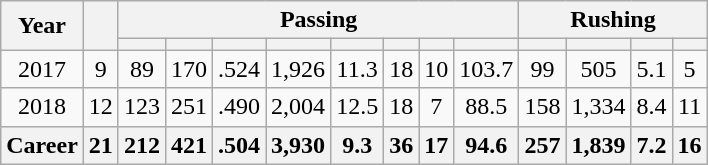<table class="wikitable" style="text-align:center;">
<tr>
<th rowspan="2">Year</th>
<th rowspan="2"></th>
<th colspan="8">Passing</th>
<th colspan="4">Rushing</th>
</tr>
<tr>
<th></th>
<th></th>
<th></th>
<th></th>
<th></th>
<th></th>
<th></th>
<th></th>
<th></th>
<th></th>
<th></th>
<th></th>
</tr>
<tr>
<td>2017</td>
<td>9</td>
<td>89</td>
<td>170</td>
<td>.524</td>
<td>1,926</td>
<td>11.3</td>
<td>18</td>
<td>10</td>
<td>103.7</td>
<td>99</td>
<td>505</td>
<td>5.1</td>
<td>5</td>
</tr>
<tr>
<td>2018</td>
<td>12</td>
<td>123</td>
<td>251</td>
<td>.490</td>
<td>2,004</td>
<td>12.5</td>
<td>18</td>
<td>7</td>
<td>88.5</td>
<td>158</td>
<td>1,334</td>
<td>8.4</td>
<td>11</td>
</tr>
<tr class="sortbottom" style="background:#eee;">
<th><strong>Career</strong></th>
<th>21</th>
<th>212</th>
<th>421</th>
<th>.504</th>
<th>3,930</th>
<th>9.3</th>
<th>36</th>
<th>17</th>
<th>94.6</th>
<th>257</th>
<th>1,839</th>
<th>7.2</th>
<th>16</th>
</tr>
</table>
